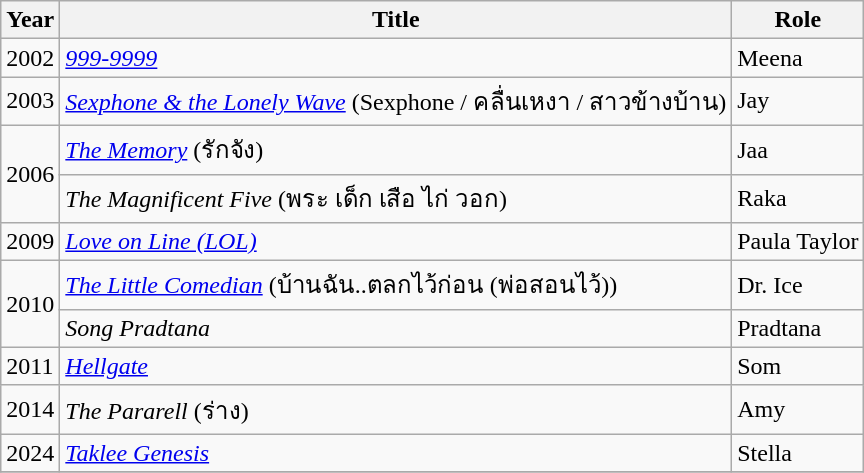<table class="wikitable sortable">
<tr>
<th>Year</th>
<th>Title</th>
<th>Role</th>
</tr>
<tr>
<td>2002</td>
<td><em><a href='#'>999-9999</a></em></td>
<td>Meena</td>
</tr>
<tr>
<td>2003</td>
<td><em><a href='#'>Sexphone & the Lonely Wave</a></em> (Sexphone / คลื่นเหงา / สาวข้างบ้าน)</td>
<td>Jay</td>
</tr>
<tr>
<td rowspan="2">2006</td>
<td><em><a href='#'>The Memory</a></em>  (รักจัง)</td>
<td>Jaa</td>
</tr>
<tr>
<td><em>The Magnificent Five</em> (พระ เด็ก เสือ ไก่ วอก)</td>
<td>Raka</td>
</tr>
<tr>
<td>2009</td>
<td><em><a href='#'>Love on Line (LOL)</a></em></td>
<td>Paula Taylor</td>
</tr>
<tr>
<td rowspan="2">2010</td>
<td><em><a href='#'>The Little Comedian</a></em> (บ้านฉัน..ตลกไว้ก่อน (พ่อสอนไว้))</td>
<td>Dr. Ice</td>
</tr>
<tr>
<td><em>Song Pradtana</em></td>
<td>Pradtana</td>
</tr>
<tr>
<td>2011</td>
<td><em><a href='#'>Hellgate</a></em></td>
<td>Som</td>
</tr>
<tr>
<td>2014</td>
<td><em>The Pararell</em> (ร่าง)</td>
<td>Amy</td>
</tr>
<tr>
<td>2024</td>
<td><em><a href='#'>Taklee Genesis</a></em></td>
<td>Stella</td>
</tr>
<tr>
</tr>
</table>
